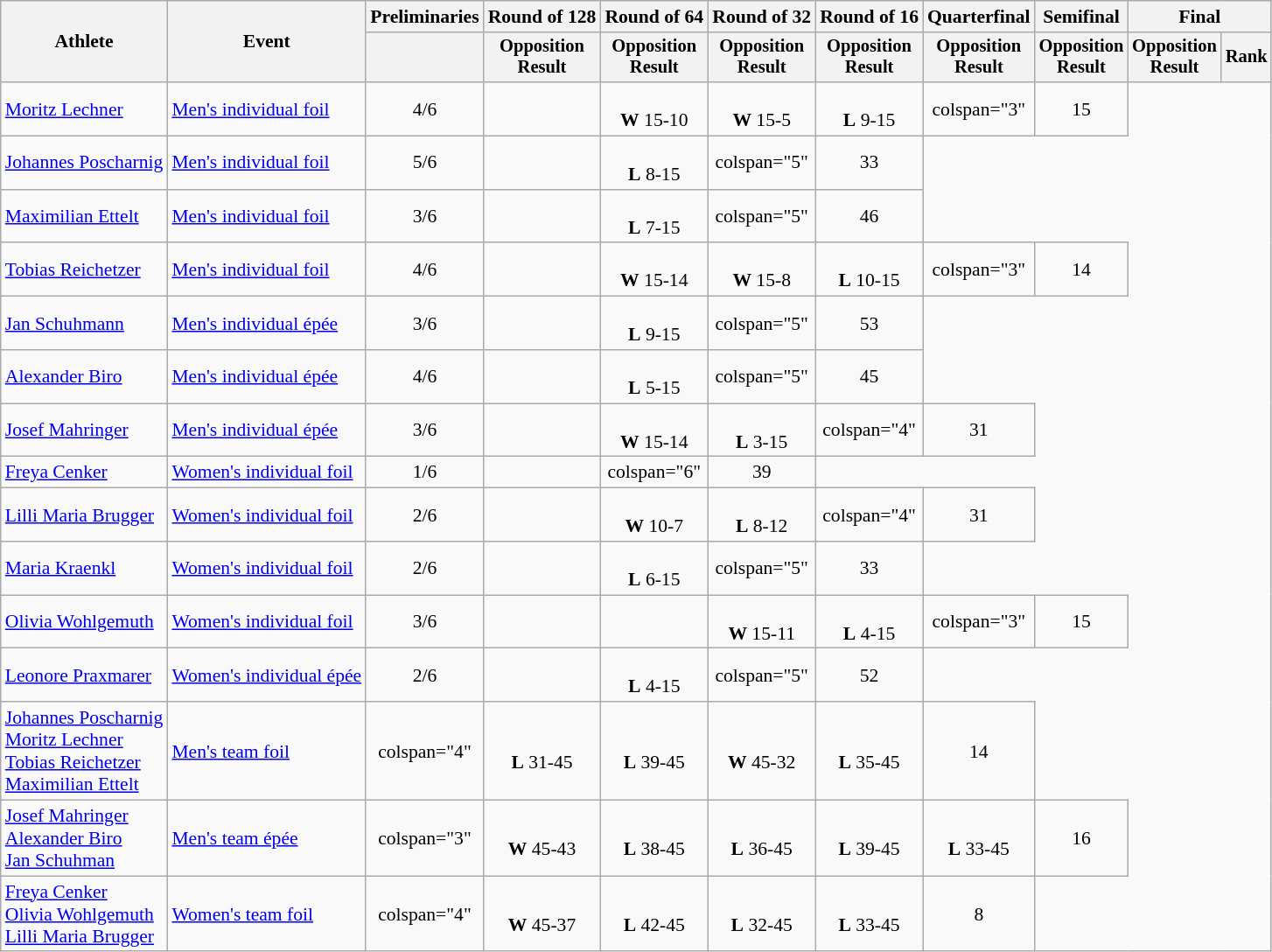<table class="wikitable" style="text-align:center; font-size:90%">
<tr>
<th rowspan="2">Athlete</th>
<th rowspan="2">Event</th>
<th>Preliminaries</th>
<th>Round of 128</th>
<th>Round of 64</th>
<th>Round of 32</th>
<th>Round of 16</th>
<th>Quarterfinal</th>
<th>Semifinal</th>
<th colspan="2">Final</th>
</tr>
<tr style="font-size:95%">
<th></th>
<th>Opposition<br>Result</th>
<th>Opposition<br>Result</th>
<th>Opposition<br>Result</th>
<th>Opposition<br>Result</th>
<th>Opposition<br>Result</th>
<th>Opposition<br>Result</th>
<th>Opposition<br>Result</th>
<th>Rank</th>
</tr>
<tr>
<td align="left"><a href='#'>Moritz Lechner</a></td>
<td align="left"><a href='#'>Men's individual foil</a></td>
<td>4/6</td>
<td></td>
<td><br><strong>W</strong> 15-10</td>
<td><br><strong>W</strong> 15-5</td>
<td><br><strong>L</strong> 9-15</td>
<td>colspan="3" </td>
<td>15</td>
</tr>
<tr>
<td align="left"><a href='#'>Johannes Poscharnig</a></td>
<td align="left"><a href='#'>Men's individual foil</a></td>
<td>5/6</td>
<td></td>
<td><br><strong>L</strong> 8-15</td>
<td>colspan="5" </td>
<td>33</td>
</tr>
<tr>
<td align="left"><a href='#'>Maximilian Ettelt</a></td>
<td align="left"><a href='#'>Men's individual foil</a></td>
<td>3/6</td>
<td></td>
<td><br><strong>L</strong> 7-15</td>
<td>colspan="5" </td>
<td>46</td>
</tr>
<tr>
<td align="left"><a href='#'>Tobias Reichetzer</a></td>
<td align="left"><a href='#'>Men's individual foil</a></td>
<td>4/6</td>
<td></td>
<td><br><strong>W</strong> 15-14</td>
<td><br><strong>W</strong> 15-8</td>
<td><br><strong>L</strong> 10-15</td>
<td>colspan="3" </td>
<td>14</td>
</tr>
<tr>
<td align="left"><a href='#'>Jan Schuhmann</a></td>
<td align="left"><a href='#'>Men's individual épée</a></td>
<td>3/6</td>
<td></td>
<td><br><strong>L</strong> 9-15</td>
<td>colspan="5" </td>
<td>53</td>
</tr>
<tr>
<td align="left"><a href='#'>Alexander Biro</a></td>
<td align="left"><a href='#'>Men's individual épée</a></td>
<td>4/6</td>
<td></td>
<td><br><strong>L</strong> 5-15</td>
<td>colspan="5" </td>
<td>45</td>
</tr>
<tr>
<td align="left"><a href='#'>Josef Mahringer</a></td>
<td align="left"><a href='#'>Men's individual épée</a></td>
<td>3/6</td>
<td></td>
<td><br><strong>W</strong> 15-14</td>
<td><br><strong>L</strong> 3-15</td>
<td>colspan="4" </td>
<td>31</td>
</tr>
<tr>
<td align="left"><a href='#'>Freya Cenker</a></td>
<td align="left"><a href='#'>Women's individual foil</a></td>
<td>1/6</td>
<td></td>
<td>colspan="6" </td>
<td>39</td>
</tr>
<tr>
<td align="left"><a href='#'>Lilli Maria Brugger</a></td>
<td align="left"><a href='#'>Women's individual foil</a></td>
<td>2/6</td>
<td></td>
<td><br><strong>W</strong> 10-7</td>
<td><br><strong>L</strong> 8-12</td>
<td>colspan="4" </td>
<td>31</td>
</tr>
<tr>
<td align="left"><a href='#'>Maria Kraenkl</a></td>
<td align="left"><a href='#'>Women's individual foil</a></td>
<td>2/6</td>
<td></td>
<td><br><strong>L</strong> 6-15</td>
<td>colspan="5" </td>
<td>33</td>
</tr>
<tr>
<td align="left"><a href='#'>Olivia Wohlgemuth</a></td>
<td align="left"><a href='#'>Women's individual foil</a></td>
<td>3/6</td>
<td></td>
<td></td>
<td><br><strong>W</strong> 15-11</td>
<td><br><strong>L</strong> 4-15</td>
<td>colspan="3" </td>
<td>15</td>
</tr>
<tr>
<td align="left"><a href='#'>Leonore Praxmarer</a></td>
<td align="left"><a href='#'>Women's individual épée</a></td>
<td>2/6</td>
<td></td>
<td><br><strong>L</strong> 4-15</td>
<td>colspan="5" </td>
<td>52</td>
</tr>
<tr>
<td align="left"><a href='#'>Johannes Poscharnig</a><br><a href='#'>Moritz Lechner</a><br><a href='#'>Tobias Reichetzer</a><br><a href='#'>Maximilian Ettelt</a></td>
<td align="left"><a href='#'>Men's team foil</a></td>
<td>colspan="4" </td>
<td><br><strong>L</strong> 31-45</td>
<td><br><strong>L</strong> 39-45</td>
<td><br><strong>W</strong> 45-32</td>
<td><br><strong>L</strong> 35-45</td>
<td>14</td>
</tr>
<tr>
<td align="left"><a href='#'>Josef Mahringer</a><br><a href='#'>Alexander Biro</a><br><a href='#'>Jan Schuhman</a></td>
<td align="left"><a href='#'>Men's team épée</a></td>
<td>colspan="3" </td>
<td><br><strong>W</strong> 45-43</td>
<td><br><strong>L</strong> 38-45</td>
<td><br><strong>L</strong> 36-45</td>
<td><br><strong>L</strong> 39-45</td>
<td><br><strong>L</strong> 33-45</td>
<td>16</td>
</tr>
<tr>
<td align="left"><a href='#'>Freya Cenker</a><br><a href='#'>Olivia Wohlgemuth</a><br><a href='#'>Lilli Maria Brugger</a></td>
<td align="left"><a href='#'>Women's team foil</a></td>
<td>colspan="4" </td>
<td><br><strong>W</strong> 45-37</td>
<td><br><strong>L</strong> 42-45</td>
<td><br><strong>L</strong> 32-45</td>
<td><br><strong>L</strong> 33-45</td>
<td>8</td>
</tr>
</table>
